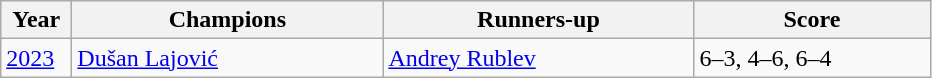<table class="sortable wikitable">
<tr>
<th style="width:40px">Year</th>
<th style="width:200px">Champions</th>
<th style="width:200px">Runners-up</th>
<th style="width:150px" class="unsortable">Score</th>
</tr>
<tr>
<td><a href='#'>2023</a></td>
<td> <a href='#'>Dušan Lajović</a></td>
<td> <a href='#'>Andrey Rublev</a></td>
<td>6–3, 4–6, 6–4</td>
</tr>
</table>
